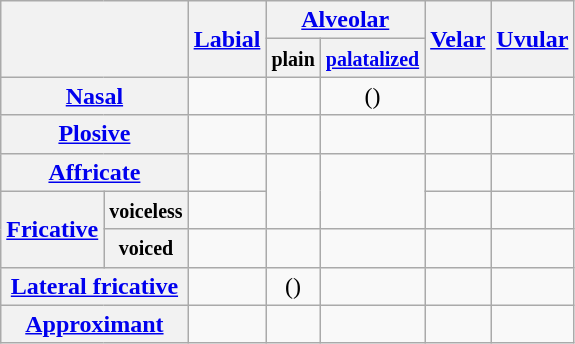<table class="wikitable" style="text-align:center">
<tr>
<th colspan="2" rowspan="2"></th>
<th rowspan="2"><a href='#'>Labial</a></th>
<th colspan="2"><a href='#'>Alveolar</a></th>
<th rowspan="2"><a href='#'>Velar</a></th>
<th rowspan="2"><a href='#'>Uvular</a></th>
</tr>
<tr>
<th><small>plain</small></th>
<th><small><a href='#'>palatalized</a></small></th>
</tr>
<tr>
<th colspan="2"><a href='#'>Nasal</a></th>
<td></td>
<td></td>
<td>()</td>
<td></td>
<td></td>
</tr>
<tr>
<th colspan="2"><a href='#'>Plosive</a></th>
<td></td>
<td></td>
<td></td>
<td></td>
<td></td>
</tr>
<tr>
<th colspan="2"><a href='#'>Affricate</a></th>
<td></td>
<td rowspan="2"></td>
<td rowspan="2"></td>
<td></td>
<td></td>
</tr>
<tr>
<th rowspan="2"><a href='#'>Fricative</a></th>
<th><small>voiceless</small></th>
<td></td>
<td></td>
<td></td>
</tr>
<tr>
<th><small>voiced</small></th>
<td></td>
<td></td>
<td></td>
<td></td>
<td></td>
</tr>
<tr>
<th colspan="2"><a href='#'>Lateral fricative</a></th>
<td></td>
<td>()</td>
<td></td>
<td></td>
<td></td>
</tr>
<tr>
<th colspan="2"><a href='#'>Approximant</a></th>
<td></td>
<td></td>
<td></td>
<td></td>
<td></td>
</tr>
</table>
